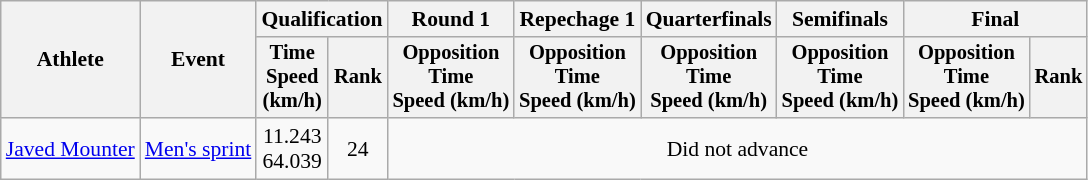<table class="wikitable" style="font-size:90%">
<tr>
<th rowspan="2">Athlete</th>
<th rowspan="2">Event</th>
<th colspan=2>Qualification</th>
<th>Round 1</th>
<th>Repechage 1</th>
<th>Quarterfinals</th>
<th>Semifinals</th>
<th colspan=2>Final</th>
</tr>
<tr style="font-size:95%">
<th>Time<br>Speed<br>(km/h)</th>
<th>Rank</th>
<th>Opposition<br>Time<br>Speed (km/h)</th>
<th>Opposition<br>Time<br>Speed (km/h)</th>
<th>Opposition<br>Time<br>Speed (km/h)</th>
<th>Opposition<br>Time<br>Speed (km/h)</th>
<th>Opposition<br>Time<br>Speed (km/h)</th>
<th>Rank</th>
</tr>
<tr align=center>
<td align=left><a href='#'>Javed Mounter</a></td>
<td align=left><a href='#'>Men's sprint</a></td>
<td>11.243<br>64.039</td>
<td>24</td>
<td colspan=6>Did not advance</td>
</tr>
</table>
